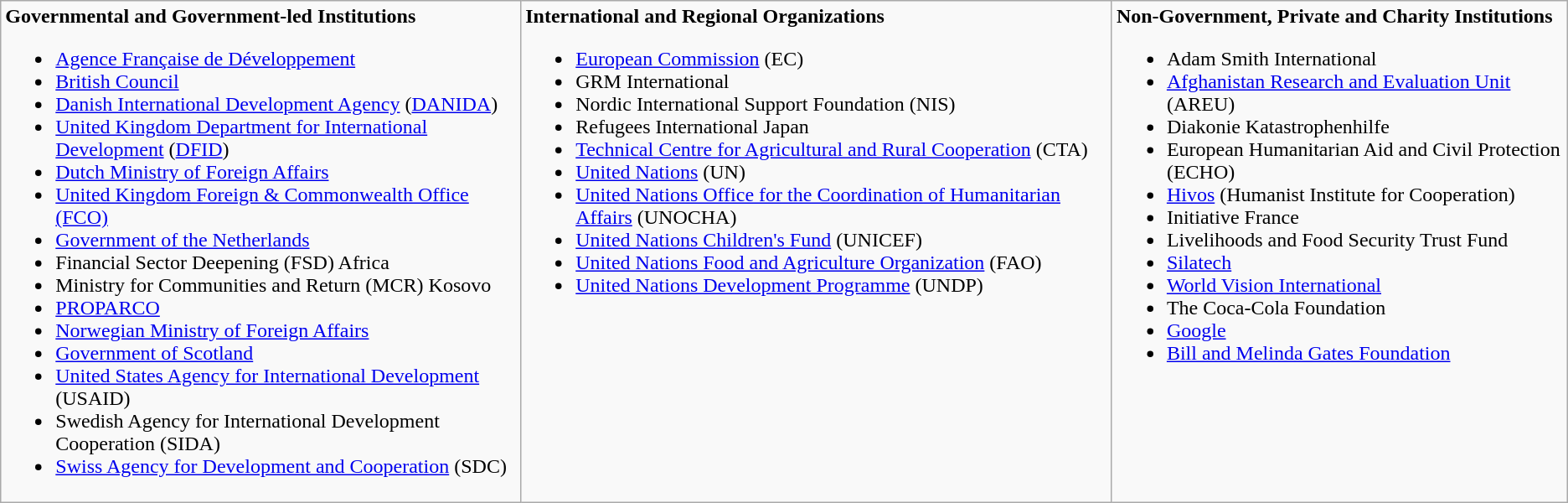<table class="wikitable">
<tr>
<td><strong>Governmental and Government-led Institutions</strong><br><ul><li><a href='#'>Agence Française de Développement</a></li><li><a href='#'>British Council</a></li><li><a href='#'>Danish International Development Agency</a> (<a href='#'>DANIDA</a>)</li><li><a href='#'>United Kingdom Department for International Development</a> (<a href='#'>DFID</a>)</li><li><a href='#'>Dutch Ministry of Foreign Affairs</a></li><li><a href='#'>United Kingdom Foreign & Commonwealth Office (FCO)</a></li><li><a href='#'>Government of the Netherlands</a></li><li>Financial Sector Deepening (FSD) Africa</li><li>Ministry for Communities and Return (MCR) Kosovo</li><li><a href='#'>PROPARCO</a></li><li><a href='#'>Norwegian Ministry of Foreign Affairs</a></li><li><a href='#'>Government of Scotland</a></li><li><a href='#'>United States Agency for International Development</a> (USAID)</li><li>Swedish Agency for International Development Cooperation (SIDA)</li><li><a href='#'>Swiss Agency for Development and Cooperation</a> (SDC)</li></ul></td>
<td valign="top"><strong>International and Regional Organizations</strong><br><ul><li><a href='#'>European Commission</a> (EC)</li><li>GRM International</li><li>Nordic International Support Foundation (NIS)</li><li>Refugees International Japan</li><li><a href='#'>Technical Centre for Agricultural and Rural Cooperation</a> (CTA)</li><li><a href='#'>United Nations</a> (UN)</li><li><a href='#'>United Nations Office for the Coordination of Humanitarian Affairs</a> (UNOCHA)</li><li><a href='#'>United Nations Children's Fund</a> (UNICEF)</li><li><a href='#'>United Nations Food and Agriculture Organization</a> (FAO)</li><li><a href='#'>United Nations Development Programme</a> (UNDP)</li></ul></td>
<td valign="top"><strong>Non-Government, Private and Charity Institutions</strong><br><ul><li>Adam Smith International</li><li><a href='#'>Afghanistan Research and Evaluation Unit</a> (AREU)</li><li>Diakonie Katastrophenhilfe</li><li>European Humanitarian Aid and Civil Protection (ECHO)</li><li><a href='#'>Hivos</a> (Humanist Institute for Cooperation)</li><li>Initiative France</li><li>Livelihoods and Food Security Trust Fund</li><li><a href='#'>Silatech</a></li><li><a href='#'>World Vision International</a></li><li>The Coca-Cola Foundation</li><li><a href='#'>Google</a></li><li><a href='#'>Bill and Melinda Gates Foundation</a></li></ul></td>
</tr>
</table>
